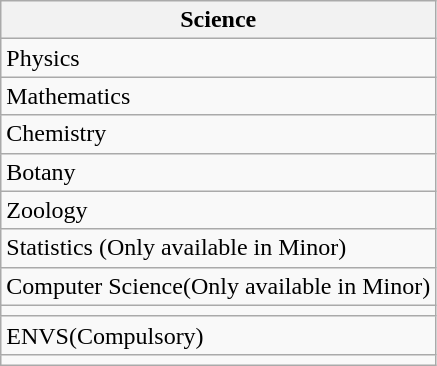<table class="wikitable">
<tr>
<th>Science</th>
</tr>
<tr>
<td>Physics</td>
</tr>
<tr>
<td>Mathematics</td>
</tr>
<tr>
<td>Chemistry</td>
</tr>
<tr>
<td>Botany</td>
</tr>
<tr>
<td>Zoology</td>
</tr>
<tr>
<td>Statistics (Only available in Minor)</td>
</tr>
<tr>
<td>Computer Science(Only available in Minor)</td>
</tr>
<tr>
<td></td>
</tr>
<tr>
<td>ENVS(Compulsory)</td>
</tr>
<tr>
<td></td>
</tr>
</table>
